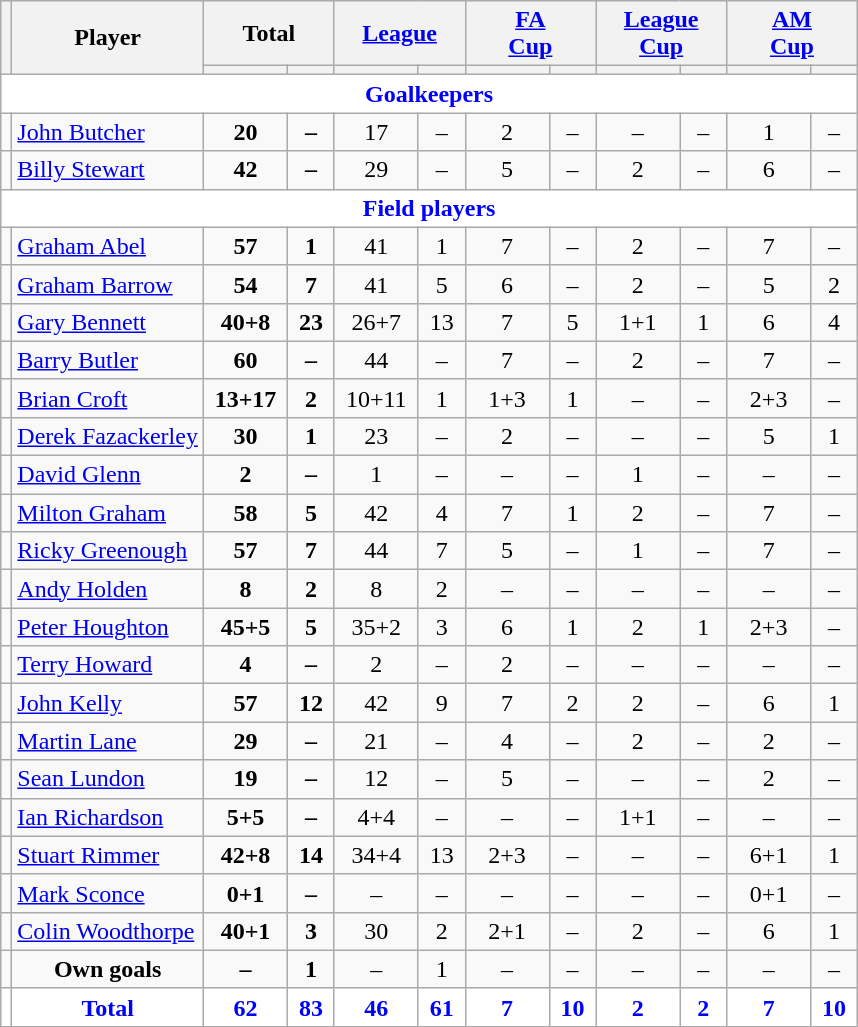<table class="wikitable"  style="text-align:center;">
<tr>
<th rowspan="2" style="font-size:80%;"></th>
<th rowspan="2">Player</th>
<th colspan="2">Total</th>
<th colspan="2"><a href='#'>League</a></th>
<th colspan="2"><a href='#'>FA<br>Cup</a></th>
<th colspan="2"><a href='#'>League<br>Cup</a></th>
<th colspan="2"><a href='#'>AM<br>Cup</a></th>
</tr>
<tr>
<th style="width: 50px; font-size:80%;"></th>
<th style="width: 25px; font-size:80%;"></th>
<th style="width: 50px; font-size:80%;"></th>
<th style="width: 25px; font-size:80%;"></th>
<th style="width: 50px; font-size:80%;"></th>
<th style="width: 25px; font-size:80%;"></th>
<th style="width: 50px; font-size:80%;"></th>
<th style="width: 25px; font-size:80%;"></th>
<th style="width: 50px; font-size:80%;"></th>
<th style="width: 25px; font-size:80%;"></th>
</tr>
<tr>
<td colspan="12" style="background:white; color:blue; text-align:center;"><strong>Goalkeepers</strong></td>
</tr>
<tr>
<td></td>
<td style="text-align:left;"><a href='#'>John Butcher</a></td>
<td><strong>20</strong></td>
<td><strong>–</strong></td>
<td>17</td>
<td>–</td>
<td>2</td>
<td>–</td>
<td>–</td>
<td>–</td>
<td>1</td>
<td>–</td>
</tr>
<tr>
<td></td>
<td style="text-align:left;"><a href='#'>Billy Stewart</a></td>
<td><strong>42</strong></td>
<td><strong>–</strong></td>
<td>29</td>
<td>–</td>
<td>5</td>
<td>–</td>
<td>2</td>
<td>–</td>
<td>6</td>
<td>–</td>
</tr>
<tr>
<td colspan="12" style="background:white; color:blue; text-align:center;"><strong>Field players</strong></td>
</tr>
<tr>
<td></td>
<td style="text-align:left;"><a href='#'>Graham Abel</a></td>
<td><strong>57</strong></td>
<td><strong>1</strong></td>
<td>41</td>
<td>1</td>
<td>7</td>
<td>–</td>
<td>2</td>
<td>–</td>
<td>7</td>
<td>–</td>
</tr>
<tr>
<td></td>
<td style="text-align:left;"><a href='#'>Graham Barrow</a></td>
<td><strong>54</strong></td>
<td><strong>7</strong></td>
<td>41</td>
<td>5</td>
<td>6</td>
<td>–</td>
<td>2</td>
<td>–</td>
<td>5</td>
<td>2</td>
</tr>
<tr>
<td></td>
<td style="text-align:left;"><a href='#'>Gary Bennett</a></td>
<td><strong>40+8</strong></td>
<td><strong>23</strong></td>
<td>26+7</td>
<td>13</td>
<td>7</td>
<td>5</td>
<td>1+1</td>
<td>1</td>
<td>6</td>
<td>4</td>
</tr>
<tr>
<td></td>
<td style="text-align:left;"><a href='#'>Barry Butler</a></td>
<td><strong>60</strong></td>
<td><strong>–</strong></td>
<td>44</td>
<td>–</td>
<td>7</td>
<td>–</td>
<td>2</td>
<td>–</td>
<td>7</td>
<td>–</td>
</tr>
<tr>
<td></td>
<td style="text-align:left;"><a href='#'>Brian Croft</a></td>
<td><strong>13+17</strong></td>
<td><strong>2</strong></td>
<td>10+11</td>
<td>1</td>
<td>1+3</td>
<td>1</td>
<td>–</td>
<td>–</td>
<td>2+3</td>
<td>–</td>
</tr>
<tr>
<td></td>
<td style="text-align:left;"><a href='#'>Derek Fazackerley</a></td>
<td><strong>30</strong></td>
<td><strong>1</strong></td>
<td>23</td>
<td>–</td>
<td>2</td>
<td>–</td>
<td>–</td>
<td>–</td>
<td>5</td>
<td>1</td>
</tr>
<tr>
<td></td>
<td style="text-align:left;"><a href='#'>David Glenn</a></td>
<td><strong>2</strong></td>
<td><strong>–</strong></td>
<td>1</td>
<td>–</td>
<td>–</td>
<td>–</td>
<td>1</td>
<td>–</td>
<td>–</td>
<td>–</td>
</tr>
<tr>
<td></td>
<td style="text-align:left;"><a href='#'>Milton Graham</a></td>
<td><strong>58</strong></td>
<td><strong>5</strong></td>
<td>42</td>
<td>4</td>
<td>7</td>
<td>1</td>
<td>2</td>
<td>–</td>
<td>7</td>
<td>–</td>
</tr>
<tr>
<td></td>
<td style="text-align:left;"><a href='#'>Ricky Greenough</a></td>
<td><strong>57</strong></td>
<td><strong>7</strong></td>
<td>44</td>
<td>7</td>
<td>5</td>
<td>–</td>
<td>1</td>
<td>–</td>
<td>7</td>
<td>–</td>
</tr>
<tr>
<td></td>
<td style="text-align:left;"><a href='#'>Andy Holden</a></td>
<td><strong>8</strong></td>
<td><strong>2</strong></td>
<td>8</td>
<td>2</td>
<td>–</td>
<td>–</td>
<td>–</td>
<td>–</td>
<td>–</td>
<td>–</td>
</tr>
<tr>
<td></td>
<td style="text-align:left;"><a href='#'>Peter Houghton</a></td>
<td><strong>45+5</strong></td>
<td><strong>5</strong></td>
<td>35+2</td>
<td>3</td>
<td>6</td>
<td>1</td>
<td>2</td>
<td>1</td>
<td>2+3</td>
<td>–</td>
</tr>
<tr>
<td></td>
<td style="text-align:left;"><a href='#'>Terry Howard</a></td>
<td><strong>4</strong></td>
<td><strong>–</strong></td>
<td>2</td>
<td>–</td>
<td>2</td>
<td>–</td>
<td>–</td>
<td>–</td>
<td>–</td>
<td>–</td>
</tr>
<tr>
<td></td>
<td style="text-align:left;"><a href='#'>John Kelly</a></td>
<td><strong>57</strong></td>
<td><strong>12</strong></td>
<td>42</td>
<td>9</td>
<td>7</td>
<td>2</td>
<td>2</td>
<td>–</td>
<td>6</td>
<td>1</td>
</tr>
<tr>
<td></td>
<td style="text-align:left;"><a href='#'>Martin Lane</a></td>
<td><strong>29</strong></td>
<td><strong>–</strong></td>
<td>21</td>
<td>–</td>
<td>4</td>
<td>–</td>
<td>2</td>
<td>–</td>
<td>2</td>
<td>–</td>
</tr>
<tr>
<td></td>
<td style="text-align:left;"><a href='#'>Sean Lundon</a></td>
<td><strong>19</strong></td>
<td><strong>–</strong></td>
<td>12</td>
<td>–</td>
<td>5</td>
<td>–</td>
<td>–</td>
<td>–</td>
<td>2</td>
<td>–</td>
</tr>
<tr>
<td></td>
<td style="text-align:left;"><a href='#'>Ian Richardson</a></td>
<td><strong>5+5</strong></td>
<td><strong>–</strong></td>
<td>4+4</td>
<td>–</td>
<td>–</td>
<td>–</td>
<td>1+1</td>
<td>–</td>
<td>–</td>
<td>–</td>
</tr>
<tr>
<td></td>
<td style="text-align:left;"><a href='#'>Stuart Rimmer</a></td>
<td><strong>42+8</strong></td>
<td><strong>14</strong></td>
<td>34+4</td>
<td>13</td>
<td>2+3</td>
<td>–</td>
<td>–</td>
<td>–</td>
<td>6+1</td>
<td>1</td>
</tr>
<tr>
<td></td>
<td style="text-align:left;"><a href='#'>Mark Sconce</a></td>
<td><strong>0+1</strong></td>
<td><strong>–</strong></td>
<td>–</td>
<td>–</td>
<td>–</td>
<td>–</td>
<td>–</td>
<td>–</td>
<td>0+1</td>
<td>–</td>
</tr>
<tr>
<td></td>
<td style="text-align:left;"><a href='#'>Colin Woodthorpe</a></td>
<td><strong>40+1</strong></td>
<td><strong>3</strong></td>
<td>30</td>
<td>2</td>
<td>2+1</td>
<td>–</td>
<td>2</td>
<td>–</td>
<td>6</td>
<td>1</td>
</tr>
<tr>
<td></td>
<td><strong>Own goals</strong></td>
<td><strong>–</strong></td>
<td><strong>1</strong></td>
<td>–</td>
<td>1</td>
<td>–</td>
<td>–</td>
<td>–</td>
<td>–</td>
<td>–</td>
<td>–</td>
</tr>
<tr style="background:white; color:blue; text-align:center;">
<td></td>
<td><strong>Total</strong></td>
<td><strong>62</strong></td>
<td><strong>83</strong></td>
<td><strong>46</strong></td>
<td><strong>61</strong></td>
<td><strong>7</strong></td>
<td><strong>10</strong></td>
<td><strong>2</strong></td>
<td><strong>2</strong></td>
<td><strong>7</strong></td>
<td><strong>10</strong></td>
</tr>
</table>
